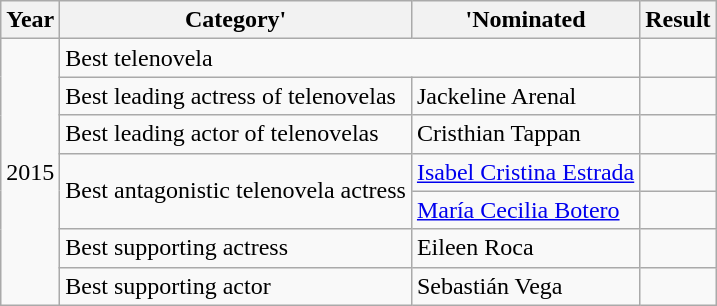<table class="wikitable">
<tr>
<th>Year</th>
<th>Category'</th>
<th>'Nominated</th>
<th>Result</th>
</tr>
<tr>
<td rowspan=13>2015</td>
<td colspan="2">Best telenovela</td>
<td></td>
</tr>
<tr>
<td>Best leading actress of telenovelas</td>
<td>Jackeline Arenal</td>
<td></td>
</tr>
<tr>
<td>Best leading actor of telenovelas</td>
<td>Cristhian Tappan</td>
<td></td>
</tr>
<tr>
<td rowspan=2>Best antagonistic telenovela actress</td>
<td><a href='#'>Isabel Cristina Estrada</a></td>
<td></td>
</tr>
<tr>
<td><a href='#'>María Cecilia Botero</a></td>
<td></td>
</tr>
<tr>
<td>Best supporting actress</td>
<td>Eileen Roca</td>
<td></td>
</tr>
<tr>
<td>Best supporting actor</td>
<td>Sebastián Vega</td>
<td></td>
</tr>
</table>
